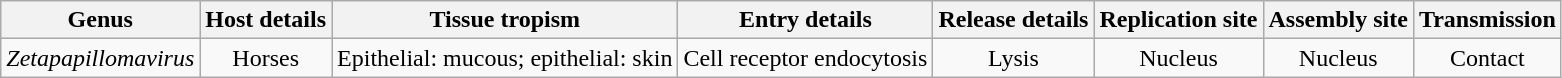<table class="wikitable sortable" style="text-align:center">
<tr>
<th>Genus</th>
<th>Host details</th>
<th>Tissue tropism</th>
<th>Entry details</th>
<th>Release details</th>
<th>Replication site</th>
<th>Assembly site</th>
<th>Transmission</th>
</tr>
<tr>
<td><em>Zetapapillomavirus</em></td>
<td>Horses</td>
<td>Epithelial: mucous; epithelial: skin</td>
<td>Cell receptor endocytosis</td>
<td>Lysis</td>
<td>Nucleus</td>
<td>Nucleus</td>
<td>Contact</td>
</tr>
</table>
